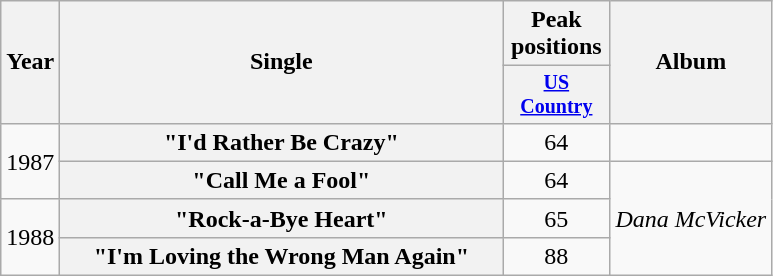<table class="wikitable plainrowheaders" style="text-align:center;">
<tr>
<th rowspan="2">Year</th>
<th rowspan="2" style="width:18em;">Single</th>
<th>Peak<br>positions</th>
<th rowspan="2">Album</th>
</tr>
<tr style="font-size:smaller;">
<th width="65"><a href='#'>US Country</a><br></th>
</tr>
<tr>
<td rowspan="2">1987</td>
<th scope="row">"I'd Rather Be Crazy"</th>
<td>64</td>
<td></td>
</tr>
<tr>
<th scope="row">"Call Me a Fool"</th>
<td>64</td>
<td align="left" rowspan="3"><em>Dana McVicker</em></td>
</tr>
<tr>
<td rowspan="2">1988</td>
<th scope="row">"Rock-a-Bye Heart"</th>
<td>65</td>
</tr>
<tr>
<th scope="row">"I'm Loving the Wrong Man Again"</th>
<td>88</td>
</tr>
</table>
